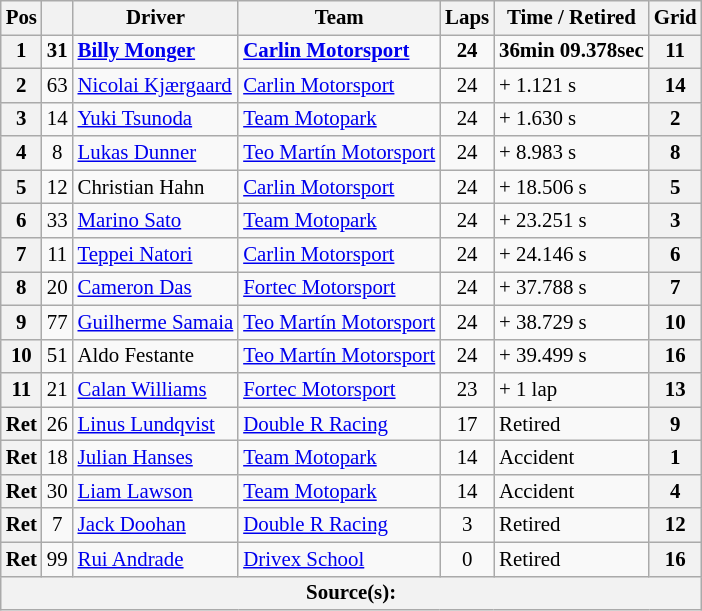<table class="wikitable" style="font-size: 87%;">
<tr>
<th>Pos</th>
<th></th>
<th>Driver</th>
<th>Team</th>
<th>Laps</th>
<th>Time / Retired</th>
<th>Grid</th>
</tr>
<tr>
<th>1</th>
<td align="center"><strong>31</strong></td>
<td> <strong><a href='#'>Billy Monger</a></strong></td>
<td><strong><a href='#'>Carlin Motorsport</a></strong></td>
<td align="center"><strong>24</strong></td>
<td><strong>36min 09.378sec</strong></td>
<th>11</th>
</tr>
<tr>
<th>2</th>
<td align="center">63</td>
<td> <a href='#'>Nicolai Kjærgaard</a></td>
<td><a href='#'>Carlin Motorsport</a></td>
<td align="center">24</td>
<td>+ 1.121 s</td>
<th>14</th>
</tr>
<tr>
<th>3</th>
<td align="center">14</td>
<td> <a href='#'>Yuki Tsunoda</a></td>
<td><a href='#'>Team Motopark</a></td>
<td align="center">24</td>
<td>+ 1.630 s</td>
<th>2</th>
</tr>
<tr>
<th>4</th>
<td align="center">8</td>
<td> <a href='#'>Lukas Dunner</a></td>
<td><a href='#'>Teo Martín Motorsport</a></td>
<td align="center">24</td>
<td>+ 8.983 s</td>
<th>8</th>
</tr>
<tr>
<th>5</th>
<td align="center">12</td>
<td> Christian Hahn</td>
<td><a href='#'>Carlin Motorsport</a></td>
<td align="center">24</td>
<td>+ 18.506 s</td>
<th>5</th>
</tr>
<tr>
<th>6</th>
<td align="center">33</td>
<td> <a href='#'>Marino Sato</a></td>
<td><a href='#'>Team Motopark</a></td>
<td align="center">24</td>
<td>+ 23.251 s</td>
<th>3</th>
</tr>
<tr>
<th>7</th>
<td align="center">11</td>
<td> <a href='#'>Teppei Natori</a></td>
<td><a href='#'>Carlin Motorsport</a></td>
<td align="center">24</td>
<td>+ 24.146 s</td>
<th>6</th>
</tr>
<tr>
<th>8</th>
<td align="center">20</td>
<td> <a href='#'>Cameron Das</a></td>
<td><a href='#'>Fortec Motorsport</a></td>
<td align="center">24</td>
<td>+ 37.788 s</td>
<th>7</th>
</tr>
<tr>
<th>9</th>
<td align="center">77</td>
<td> <a href='#'>Guilherme Samaia</a></td>
<td><a href='#'>Teo Martín Motorsport</a></td>
<td align="center">24</td>
<td>+ 38.729 s</td>
<th>10</th>
</tr>
<tr>
<th>10</th>
<td align="center">51</td>
<td> Aldo Festante</td>
<td><a href='#'>Teo Martín Motorsport</a></td>
<td align="center">24</td>
<td>+ 39.499 s</td>
<th>16</th>
</tr>
<tr>
<th>11</th>
<td align="center">21</td>
<td> <a href='#'>Calan Williams</a></td>
<td><a href='#'>Fortec Motorsport</a></td>
<td align="center">23</td>
<td>+ 1 lap</td>
<th>13</th>
</tr>
<tr>
<th>Ret</th>
<td align="center">26</td>
<td> <a href='#'>Linus Lundqvist</a></td>
<td><a href='#'>Double R Racing</a></td>
<td align="center">17</td>
<td>Retired</td>
<th>9</th>
</tr>
<tr>
<th>Ret</th>
<td align="center">18</td>
<td> <a href='#'>Julian Hanses</a></td>
<td><a href='#'>Team Motopark</a></td>
<td align="center">14</td>
<td>Accident</td>
<th>1</th>
</tr>
<tr>
<th>Ret</th>
<td align="center">30</td>
<td> <a href='#'>Liam Lawson</a></td>
<td><a href='#'>Team Motopark</a></td>
<td align="center">14</td>
<td>Accident</td>
<th>4</th>
</tr>
<tr>
<th>Ret</th>
<td align="center">7</td>
<td> <a href='#'>Jack Doohan</a></td>
<td><a href='#'>Double R Racing</a></td>
<td align="center">3</td>
<td>Retired</td>
<th>12</th>
</tr>
<tr>
<th>Ret</th>
<td align="center">99</td>
<td> <a href='#'>Rui Andrade</a></td>
<td><a href='#'>Drivex School</a></td>
<td align="center">0</td>
<td>Retired</td>
<th>16</th>
</tr>
<tr>
<th colspan=7>Source(s):</th>
</tr>
</table>
